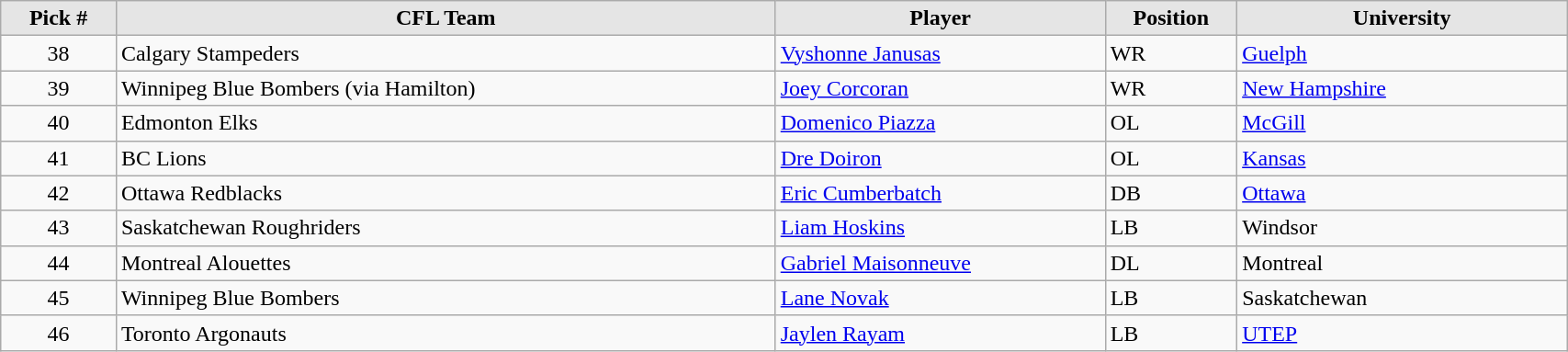<table class="wikitable" style="width: 90%">
<tr>
<th style="background:#E5E5E5;" width=7%>Pick #</th>
<th width=40% style="background:#E5E5E5;">CFL Team</th>
<th width=20% style="background:#E5E5E5;">Player</th>
<th width=8% style="background:#E5E5E5;">Position</th>
<th width=20% style="background:#E5E5E5;">University</th>
</tr>
<tr>
<td align=center>38</td>
<td>Calgary Stampeders</td>
<td><a href='#'>Vyshonne Janusas</a></td>
<td>WR</td>
<td><a href='#'>Guelph</a></td>
</tr>
<tr>
<td align=center>39</td>
<td>Winnipeg Blue Bombers (via Hamilton)</td>
<td><a href='#'>Joey Corcoran</a></td>
<td>WR</td>
<td><a href='#'>New Hampshire</a></td>
</tr>
<tr>
<td align=center>40</td>
<td>Edmonton Elks</td>
<td><a href='#'>Domenico Piazza</a></td>
<td>OL</td>
<td><a href='#'>McGill</a></td>
</tr>
<tr>
<td align=center>41</td>
<td>BC Lions</td>
<td><a href='#'>Dre Doiron</a></td>
<td>OL</td>
<td><a href='#'>Kansas</a></td>
</tr>
<tr>
<td align=center>42</td>
<td>Ottawa Redblacks</td>
<td><a href='#'>Eric Cumberbatch</a></td>
<td>DB</td>
<td><a href='#'>Ottawa</a></td>
</tr>
<tr>
<td align=center>43</td>
<td>Saskatchewan Roughriders</td>
<td><a href='#'>Liam Hoskins</a></td>
<td>LB</td>
<td>Windsor</td>
</tr>
<tr>
<td align=center>44</td>
<td>Montreal Alouettes</td>
<td><a href='#'>Gabriel Maisonneuve</a></td>
<td>DL</td>
<td>Montreal</td>
</tr>
<tr>
<td align=center>45</td>
<td>Winnipeg Blue Bombers</td>
<td><a href='#'>Lane Novak</a></td>
<td>LB</td>
<td>Saskatchewan</td>
</tr>
<tr>
<td align=center>46</td>
<td>Toronto Argonauts</td>
<td><a href='#'>Jaylen Rayam</a></td>
<td>LB</td>
<td><a href='#'>UTEP</a></td>
</tr>
</table>
